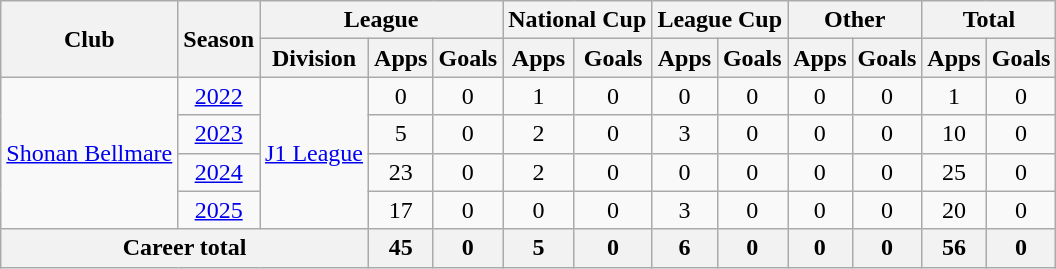<table class=wikitable style=text-align:center>
<tr>
<th rowspan="2">Club</th>
<th rowspan="2">Season</th>
<th colspan="3">League</th>
<th colspan="2">National Cup</th>
<th colspan="2">League Cup</th>
<th colspan="2">Other</th>
<th colspan="2">Total</th>
</tr>
<tr>
<th>Division</th>
<th>Apps</th>
<th>Goals</th>
<th>Apps</th>
<th>Goals</th>
<th>Apps</th>
<th>Goals</th>
<th>Apps</th>
<th>Goals</th>
<th>Apps</th>
<th>Goals</th>
</tr>
<tr>
<td rowspan="4"><a href='#'>Shonan Bellmare</a></td>
<td><a href='#'>2022</a></td>
<td rowspan="4"><a href='#'>J1 League</a></td>
<td>0</td>
<td>0</td>
<td>1</td>
<td>0</td>
<td>0</td>
<td>0</td>
<td>0</td>
<td>0</td>
<td>1</td>
<td>0</td>
</tr>
<tr>
<td><a href='#'>2023</a></td>
<td>5</td>
<td>0</td>
<td>2</td>
<td>0</td>
<td>3</td>
<td>0</td>
<td>0</td>
<td>0</td>
<td>10</td>
<td>0</td>
</tr>
<tr>
<td><a href='#'>2024</a></td>
<td>23</td>
<td>0</td>
<td>2</td>
<td>0</td>
<td>0</td>
<td>0</td>
<td>0</td>
<td>0</td>
<td>25</td>
<td>0</td>
</tr>
<tr>
<td><a href='#'>2025</a></td>
<td>17</td>
<td>0</td>
<td>0</td>
<td>0</td>
<td>3</td>
<td>0</td>
<td>0</td>
<td>0</td>
<td>20</td>
<td>0</td>
</tr>
<tr>
<th colspan="3"><strong>Career total</strong></th>
<th>45</th>
<th>0</th>
<th>5</th>
<th>0</th>
<th>6</th>
<th>0</th>
<th>0</th>
<th>0</th>
<th>56</th>
<th>0</th>
</tr>
</table>
